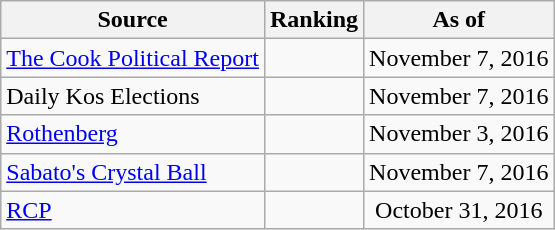<table class="wikitable" style="text-align:center">
<tr>
<th>Source</th>
<th>Ranking</th>
<th>As of</th>
</tr>
<tr>
<td align=left><a href='#'>The Cook Political Report</a></td>
<td></td>
<td>November 7, 2016</td>
</tr>
<tr>
<td align=left>Daily Kos Elections</td>
<td></td>
<td>November 7, 2016</td>
</tr>
<tr>
<td align=left><a href='#'>Rothenberg</a></td>
<td></td>
<td>November 3, 2016</td>
</tr>
<tr>
<td align=left><a href='#'>Sabato's Crystal Ball</a></td>
<td></td>
<td>November 7, 2016</td>
</tr>
<tr>
<td align="left"><a href='#'>RCP</a></td>
<td></td>
<td>October 31, 2016</td>
</tr>
</table>
